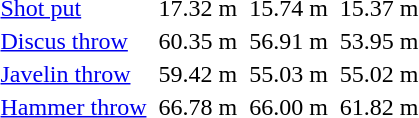<table>
<tr>
</tr>
<tr>
<td><a href='#'>Shot put</a></td>
<td></td>
<td>17.32 m</td>
<td></td>
<td>15.74 m</td>
<td></td>
<td>15.37 m</td>
</tr>
<tr>
<td><a href='#'>Discus throw</a></td>
<td></td>
<td>60.35 m</td>
<td></td>
<td>56.91 m</td>
<td></td>
<td>53.95 m</td>
</tr>
<tr>
<td><a href='#'>Javelin throw</a></td>
<td></td>
<td>59.42 m</td>
<td></td>
<td>55.03 m</td>
<td></td>
<td>55.02 m</td>
</tr>
<tr>
<td><a href='#'>Hammer throw</a></td>
<td></td>
<td>66.78 m</td>
<td></td>
<td>66.00 m</td>
<td></td>
<td>61.82 m</td>
</tr>
</table>
